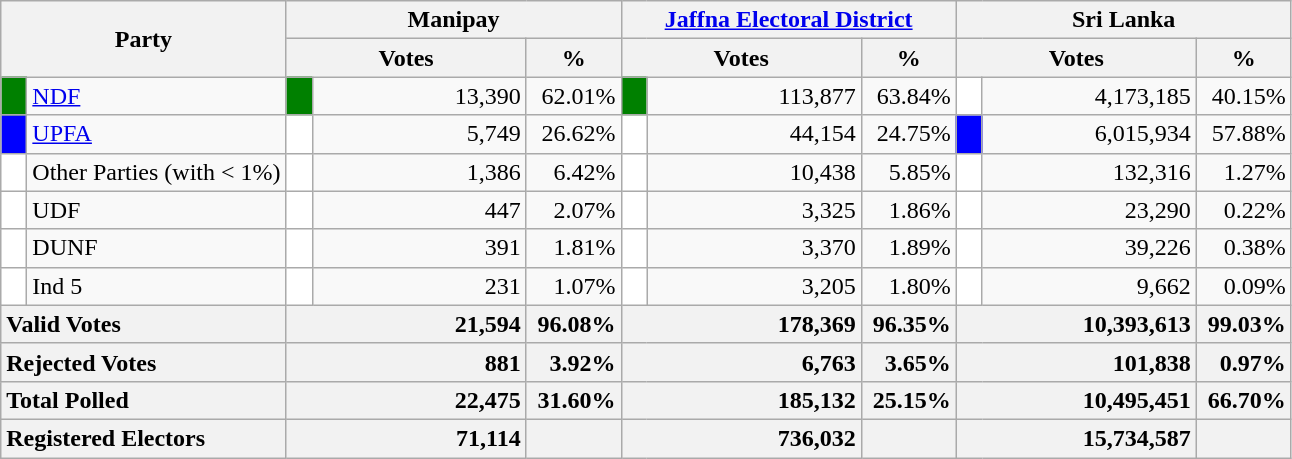<table class="wikitable">
<tr>
<th colspan="2" width="144px"rowspan="2">Party</th>
<th colspan="3" width="216px">Manipay</th>
<th colspan="3" width="216px"><a href='#'>Jaffna Electoral District</a></th>
<th colspan="3" width="216px">Sri Lanka</th>
</tr>
<tr>
<th colspan="2" width="144px">Votes</th>
<th>%</th>
<th colspan="2" width="144px">Votes</th>
<th>%</th>
<th colspan="2" width="144px">Votes</th>
<th>%</th>
</tr>
<tr>
<td style="background-color:green;" width="10px"></td>
<td style="text-align:left;"><a href='#'>NDF</a></td>
<td style="background-color:green;" width="10px"></td>
<td style="text-align:right;">13,390</td>
<td style="text-align:right;">62.01%</td>
<td style="background-color:green;" width="10px"></td>
<td style="text-align:right;">113,877</td>
<td style="text-align:right;">63.84%</td>
<td style="background-color:white;" width="10px"></td>
<td style="text-align:right;">4,173,185</td>
<td style="text-align:right;">40.15%</td>
</tr>
<tr>
<td style="background-color:blue;" width="10px"></td>
<td style="text-align:left;"><a href='#'>UPFA</a></td>
<td style="background-color:white;" width="10px"></td>
<td style="text-align:right;">5,749</td>
<td style="text-align:right;">26.62%</td>
<td style="background-color:white;" width="10px"></td>
<td style="text-align:right;">44,154</td>
<td style="text-align:right;">24.75%</td>
<td style="background-color:blue;" width="10px"></td>
<td style="text-align:right;">6,015,934</td>
<td style="text-align:right;">57.88%</td>
</tr>
<tr>
<td style="background-color:white;" width="10px"></td>
<td style="text-align:left;">Other Parties (with < 1%)</td>
<td style="background-color:white;" width="10px"></td>
<td style="text-align:right;">1,386</td>
<td style="text-align:right;">6.42%</td>
<td style="background-color:white;" width="10px"></td>
<td style="text-align:right;">10,438</td>
<td style="text-align:right;">5.85%</td>
<td style="background-color:white;" width="10px"></td>
<td style="text-align:right;">132,316</td>
<td style="text-align:right;">1.27%</td>
</tr>
<tr>
<td style="background-color:white;" width="10px"></td>
<td style="text-align:left;">UDF</td>
<td style="background-color:white;" width="10px"></td>
<td style="text-align:right;">447</td>
<td style="text-align:right;">2.07%</td>
<td style="background-color:white;" width="10px"></td>
<td style="text-align:right;">3,325</td>
<td style="text-align:right;">1.86%</td>
<td style="background-color:white;" width="10px"></td>
<td style="text-align:right;">23,290</td>
<td style="text-align:right;">0.22%</td>
</tr>
<tr>
<td style="background-color:white;" width="10px"></td>
<td style="text-align:left;">DUNF</td>
<td style="background-color:white;" width="10px"></td>
<td style="text-align:right;">391</td>
<td style="text-align:right;">1.81%</td>
<td style="background-color:white;" width="10px"></td>
<td style="text-align:right;">3,370</td>
<td style="text-align:right;">1.89%</td>
<td style="background-color:white;" width="10px"></td>
<td style="text-align:right;">39,226</td>
<td style="text-align:right;">0.38%</td>
</tr>
<tr>
<td style="background-color:white;" width="10px"></td>
<td style="text-align:left;">Ind 5</td>
<td style="background-color:white;" width="10px"></td>
<td style="text-align:right;">231</td>
<td style="text-align:right;">1.07%</td>
<td style="background-color:white;" width="10px"></td>
<td style="text-align:right;">3,205</td>
<td style="text-align:right;">1.80%</td>
<td style="background-color:white;" width="10px"></td>
<td style="text-align:right;">9,662</td>
<td style="text-align:right;">0.09%</td>
</tr>
<tr>
<th colspan="2" width="144px"style="text-align:left;">Valid Votes</th>
<th style="text-align:right;"colspan="2" width="144px">21,594</th>
<th style="text-align:right;">96.08%</th>
<th style="text-align:right;"colspan="2" width="144px">178,369</th>
<th style="text-align:right;">96.35%</th>
<th style="text-align:right;"colspan="2" width="144px">10,393,613</th>
<th style="text-align:right;">99.03%</th>
</tr>
<tr>
<th colspan="2" width="144px"style="text-align:left;">Rejected Votes</th>
<th style="text-align:right;"colspan="2" width="144px">881</th>
<th style="text-align:right;">3.92%</th>
<th style="text-align:right;"colspan="2" width="144px">6,763</th>
<th style="text-align:right;">3.65%</th>
<th style="text-align:right;"colspan="2" width="144px">101,838</th>
<th style="text-align:right;">0.97%</th>
</tr>
<tr>
<th colspan="2" width="144px"style="text-align:left;">Total Polled</th>
<th style="text-align:right;"colspan="2" width="144px">22,475</th>
<th style="text-align:right;">31.60%</th>
<th style="text-align:right;"colspan="2" width="144px">185,132</th>
<th style="text-align:right;">25.15%</th>
<th style="text-align:right;"colspan="2" width="144px">10,495,451</th>
<th style="text-align:right;">66.70%</th>
</tr>
<tr>
<th colspan="2" width="144px"style="text-align:left;">Registered Electors</th>
<th style="text-align:right;"colspan="2" width="144px">71,114</th>
<th></th>
<th style="text-align:right;"colspan="2" width="144px">736,032</th>
<th></th>
<th style="text-align:right;"colspan="2" width="144px">15,734,587</th>
<th></th>
</tr>
</table>
